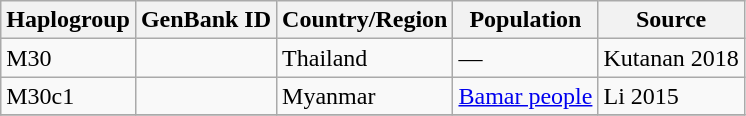<table class="wikitable sortable">
<tr>
<th scope="col">Haplogroup</th>
<th scope="col">GenBank ID</th>
<th scope="col">Country/Region</th>
<th scope="col">Population</th>
<th scope="col">Source</th>
</tr>
<tr>
<td>M30</td>
<td></td>
<td>Thailand</td>
<td>—</td>
<td>Kutanan 2018</td>
</tr>
<tr>
<td>M30c1</td>
<td></td>
<td>Myanmar</td>
<td><a href='#'>Bamar people</a></td>
<td>Li 2015</td>
</tr>
<tr>
</tr>
</table>
